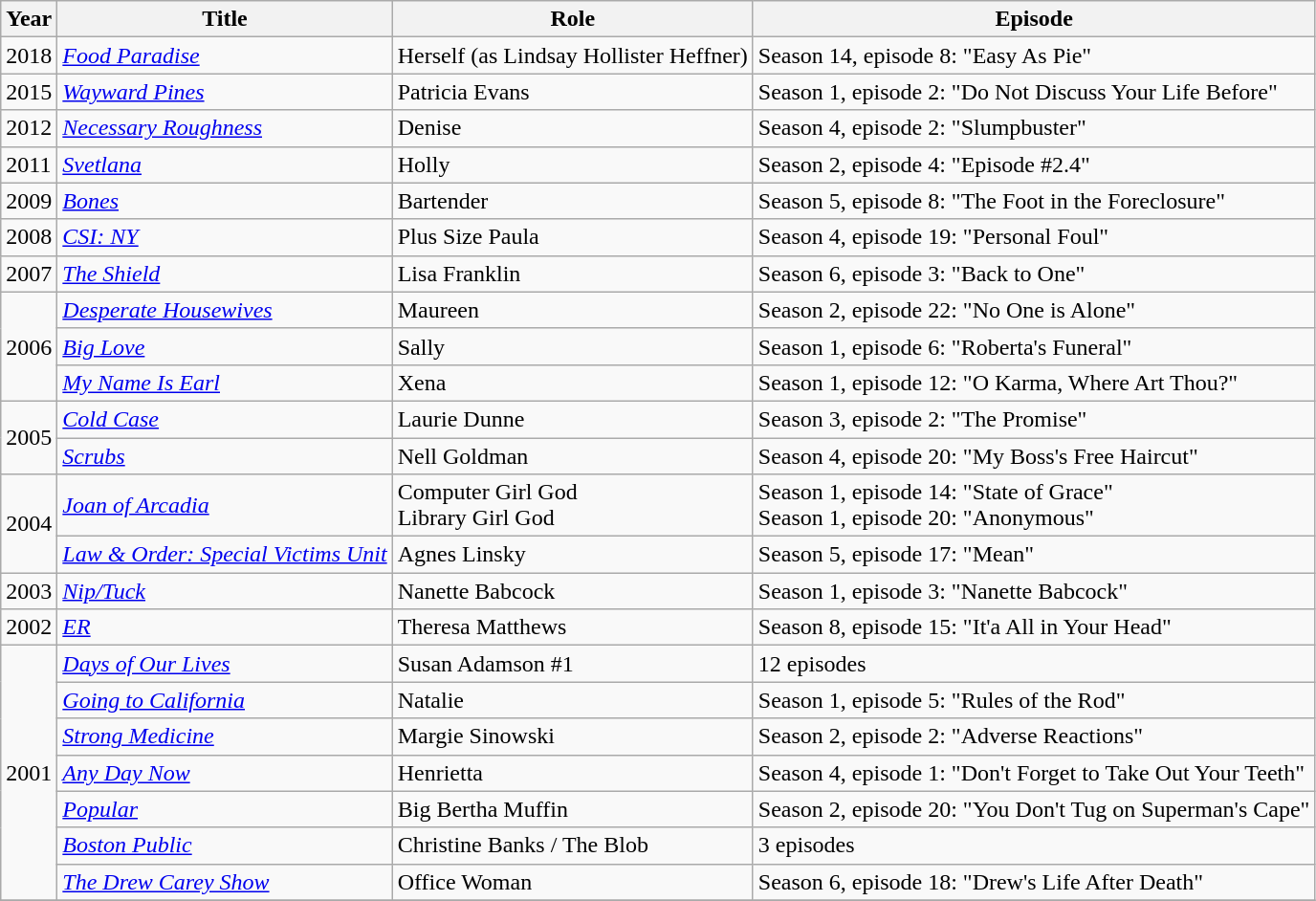<table class="wikitable">
<tr>
<th>Year</th>
<th>Title</th>
<th>Role</th>
<th>Episode</th>
</tr>
<tr>
<td>2018</td>
<td><em><a href='#'>Food Paradise</a></em></td>
<td>Herself (as Lindsay Hollister Heffner)</td>
<td>Season 14, episode 8: "Easy As Pie"</td>
</tr>
<tr>
<td>2015</td>
<td><em><a href='#'>Wayward Pines</a></em></td>
<td>Patricia Evans</td>
<td>Season 1, episode 2: "Do Not Discuss Your Life Before"</td>
</tr>
<tr>
<td>2012</td>
<td><em><a href='#'>Necessary Roughness</a></em></td>
<td>Denise</td>
<td>Season 4, episode 2: "Slumpbuster"</td>
</tr>
<tr>
<td>2011</td>
<td><em><a href='#'>Svetlana</a></em></td>
<td>Holly</td>
<td>Season 2, episode 4: "Episode #2.4"</td>
</tr>
<tr>
<td>2009</td>
<td><em><a href='#'>Bones</a></em></td>
<td>Bartender</td>
<td>Season 5, episode 8: "The Foot in the Foreclosure"</td>
</tr>
<tr>
<td>2008</td>
<td><em><a href='#'>CSI: NY</a></em></td>
<td>Plus Size Paula</td>
<td>Season 4, episode 19: "Personal Foul"</td>
</tr>
<tr>
<td>2007</td>
<td><em><a href='#'>The Shield</a></em></td>
<td>Lisa Franklin</td>
<td>Season 6, episode 3: "Back to One"</td>
</tr>
<tr>
<td rowspan=3>2006</td>
<td><em><a href='#'>Desperate Housewives</a></em></td>
<td>Maureen</td>
<td>Season 2, episode 22: "No One is Alone"</td>
</tr>
<tr>
<td><em><a href='#'>Big Love</a></em></td>
<td>Sally</td>
<td>Season 1, episode 6: "Roberta's Funeral"</td>
</tr>
<tr>
<td><em><a href='#'>My Name Is Earl</a></em></td>
<td>Xena</td>
<td>Season 1, episode 12: "O Karma, Where Art Thou?"</td>
</tr>
<tr>
<td rowspan=2>2005</td>
<td><em><a href='#'>Cold Case</a></em></td>
<td>Laurie Dunne</td>
<td>Season 3, episode 2: "The Promise"</td>
</tr>
<tr>
<td><em><a href='#'>Scrubs</a></em></td>
<td>Nell Goldman</td>
<td>Season 4, episode 20: "My Boss's Free Haircut"</td>
</tr>
<tr>
<td rowspan=2>2004</td>
<td><em><a href='#'>Joan of Arcadia</a></em></td>
<td>Computer Girl God<br>Library Girl God</td>
<td>Season 1, episode 14: "State of Grace"<br>Season 1, episode 20: "Anonymous"</td>
</tr>
<tr>
<td><em><a href='#'>Law & Order: Special Victims Unit</a></em></td>
<td>Agnes Linsky</td>
<td>Season 5, episode 17: "Mean"</td>
</tr>
<tr>
<td>2003</td>
<td><em><a href='#'>Nip/Tuck</a></em></td>
<td>Nanette Babcock</td>
<td>Season 1, episode 3: "Nanette Babcock"</td>
</tr>
<tr>
<td>2002</td>
<td><em><a href='#'>ER</a></em></td>
<td>Theresa Matthews</td>
<td>Season 8, episode 15: "It'a All in Your Head"</td>
</tr>
<tr>
<td rowspan=7>2001</td>
<td><em><a href='#'>Days of Our Lives</a></em></td>
<td>Susan Adamson #1</td>
<td>12 episodes</td>
</tr>
<tr>
<td><em><a href='#'>Going to California</a></em></td>
<td>Natalie</td>
<td>Season 1, episode 5: "Rules of the Rod"</td>
</tr>
<tr>
<td><em><a href='#'>Strong Medicine</a></em></td>
<td>Margie Sinowski</td>
<td>Season 2, episode 2: "Adverse Reactions"</td>
</tr>
<tr>
<td><em><a href='#'>Any Day Now</a></em></td>
<td>Henrietta</td>
<td>Season 4, episode 1: "Don't Forget to Take Out Your Teeth"</td>
</tr>
<tr>
<td><em><a href='#'>Popular</a></em></td>
<td>Big Bertha Muffin</td>
<td>Season 2, episode 20: "You Don't Tug on Superman's Cape"</td>
</tr>
<tr>
<td><em><a href='#'>Boston Public</a></em></td>
<td>Christine Banks / The Blob</td>
<td>3 episodes</td>
</tr>
<tr>
<td><em><a href='#'>The Drew Carey Show</a></em></td>
<td>Office Woman</td>
<td>Season 6, episode 18: "Drew's Life After Death"</td>
</tr>
<tr>
</tr>
</table>
